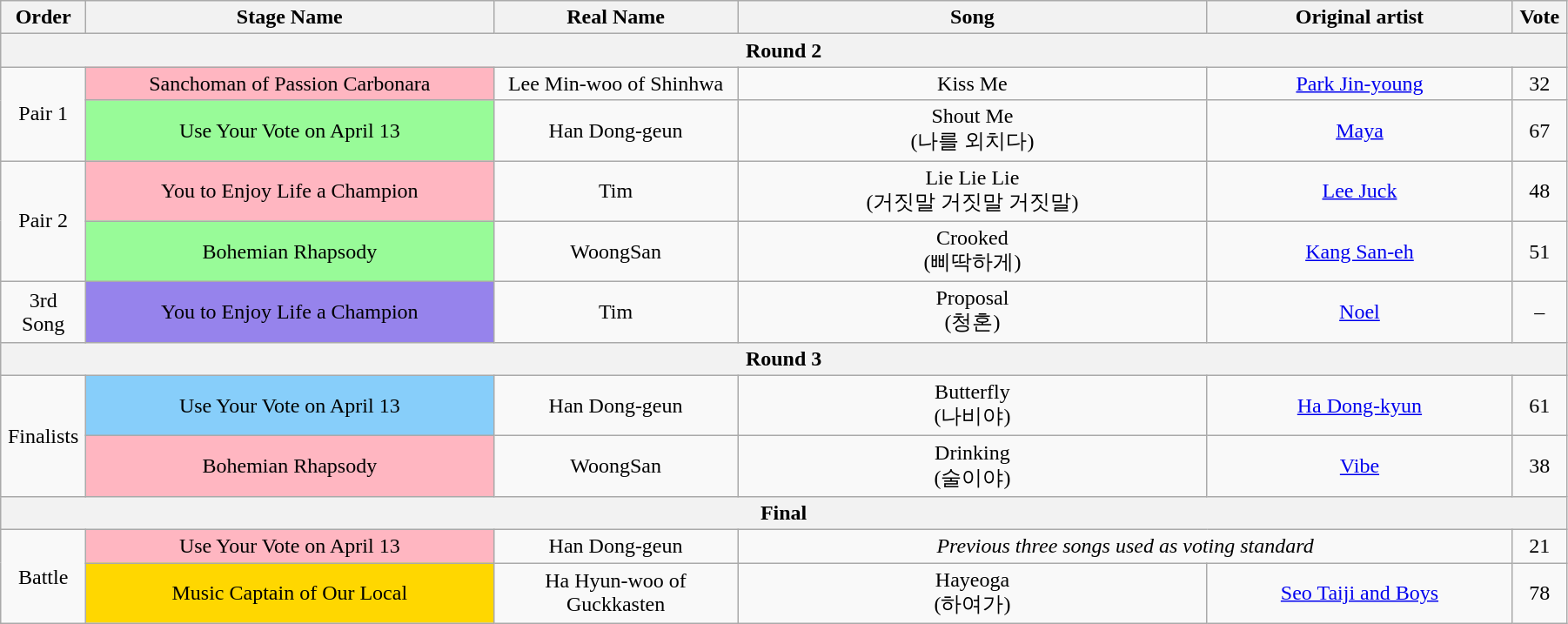<table class="wikitable" style="text-align:center; width:95%;">
<tr>
<th style="width:1%;">Order</th>
<th style="width:20%;">Stage Name</th>
<th style="width:12%;">Real Name</th>
<th style="width:23%;">Song</th>
<th style="width:15%;">Original artist</th>
<th style="width:1%;">Vote</th>
</tr>
<tr>
<th colspan=6>Round 2</th>
</tr>
<tr>
<td rowspan=2>Pair 1</td>
<td bgcolor="lightpink">Sanchoman of Passion Carbonara</td>
<td>Lee Min-woo of Shinhwa</td>
<td>Kiss Me</td>
<td><a href='#'>Park Jin-young</a></td>
<td>32</td>
</tr>
<tr>
<td bgcolor="palegreen">Use Your Vote on April 13</td>
<td>Han Dong-geun</td>
<td>Shout Me<br>(나를 외치다)</td>
<td><a href='#'>Maya</a></td>
<td>67</td>
</tr>
<tr>
<td rowspan=2>Pair 2</td>
<td bgcolor="lightpink">You to Enjoy Life a Champion</td>
<td>Tim</td>
<td>Lie Lie Lie<br>(거짓말 거짓말 거짓말)</td>
<td><a href='#'>Lee Juck</a></td>
<td>48</td>
</tr>
<tr>
<td bgcolor="palegreen">Bohemian Rhapsody</td>
<td>WoongSan</td>
<td>Crooked<br>(삐딱하게)</td>
<td><a href='#'>Kang San-eh</a></td>
<td>51</td>
</tr>
<tr>
<td>3rd Song</td>
<td bgcolor="#9683EC">You to Enjoy Life a Champion</td>
<td>Tim</td>
<td>Proposal<br>(청혼)</td>
<td><a href='#'>Noel</a></td>
<td>–</td>
</tr>
<tr>
<th colspan=6>Round 3</th>
</tr>
<tr>
<td rowspan=2>Finalists</td>
<td bgcolor="lightskyblue">Use Your Vote on April 13</td>
<td>Han Dong-geun</td>
<td>Butterfly<br>(나비야)</td>
<td><a href='#'>Ha Dong-kyun</a></td>
<td>61</td>
</tr>
<tr>
<td bgcolor="lightpink">Bohemian Rhapsody</td>
<td>WoongSan</td>
<td>Drinking<br>(술이야)</td>
<td><a href='#'>Vibe</a></td>
<td>38</td>
</tr>
<tr>
<th colspan=6>Final</th>
</tr>
<tr>
<td rowspan=2>Battle</td>
<td bgcolor="lightpink">Use Your Vote on April 13</td>
<td>Han Dong-geun</td>
<td colspan=2><em>Previous three songs used as voting standard</em></td>
<td>21</td>
</tr>
<tr>
<td bgcolor="gold">Music Captain of Our Local</td>
<td>Ha Hyun-woo of Guckkasten</td>
<td>Hayeoga<br>(하여가)</td>
<td><a href='#'>Seo Taiji and Boys</a></td>
<td>78</td>
</tr>
</table>
